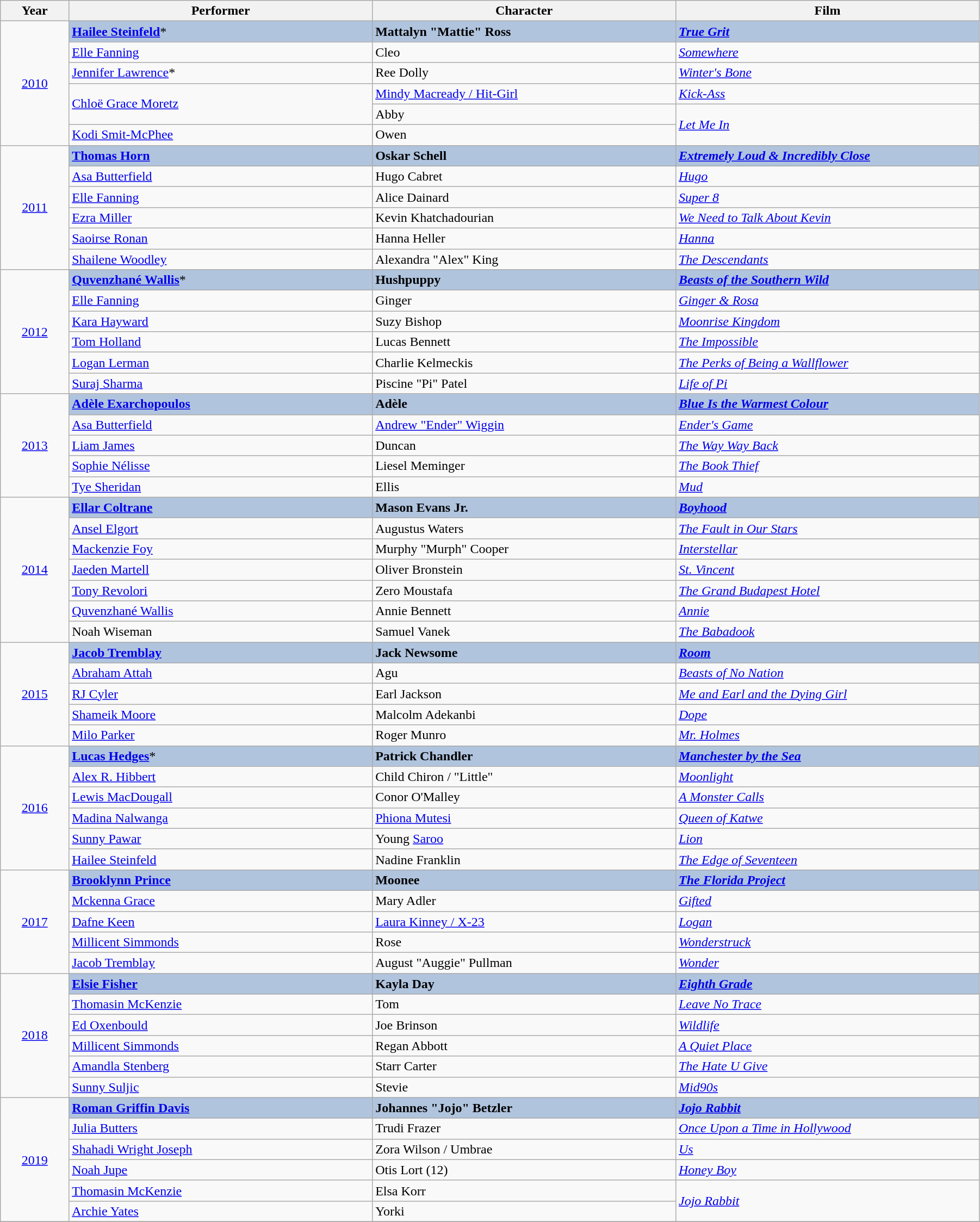<table class="wikitable" width="95%" align="center">
<tr>
<th width="7%">Year</th>
<th width="31%">Performer</th>
<th width="31%">Character</th>
<th width="31%">Film</th>
</tr>
<tr>
<td rowspan="6" style="text-align:center;"><a href='#'>2010</a><br></td>
<td style="background:#B0C4DE;"><strong><a href='#'>Hailee Steinfeld</a></strong>*</td>
<td style="background:#B0C4DE;"><strong>Mattalyn "Mattie" Ross</strong></td>
<td style="background:#B0C4DE;"><strong><em><a href='#'>True Grit</a></em></strong></td>
</tr>
<tr>
<td><a href='#'>Elle Fanning</a></td>
<td>Cleo</td>
<td><em><a href='#'>Somewhere</a></em></td>
</tr>
<tr>
<td><a href='#'>Jennifer Lawrence</a>*</td>
<td>Ree Dolly</td>
<td><em><a href='#'>Winter's Bone</a></em></td>
</tr>
<tr>
<td rowspan="2"><a href='#'>Chloë Grace Moretz</a></td>
<td><a href='#'>Mindy Macready / Hit-Girl</a></td>
<td><em><a href='#'>Kick-Ass</a></em></td>
</tr>
<tr>
<td>Abby</td>
<td rowspan="2"><em><a href='#'>Let Me In</a></em></td>
</tr>
<tr>
<td><a href='#'>Kodi Smit-McPhee</a></td>
<td>Owen</td>
</tr>
<tr>
<td rowspan="6" style="text-align:center;"><a href='#'>2011</a><br></td>
<td style="background:#B0C4DE;"><strong><a href='#'>Thomas Horn</a></strong></td>
<td style="background:#B0C4DE;"><strong>Oskar Schell</strong></td>
<td style="background:#B0C4DE;"><strong><em><a href='#'>Extremely Loud & Incredibly Close</a></em></strong></td>
</tr>
<tr>
<td><a href='#'>Asa Butterfield</a></td>
<td>Hugo Cabret</td>
<td><em><a href='#'>Hugo</a></em></td>
</tr>
<tr>
<td><a href='#'>Elle Fanning</a></td>
<td>Alice Dainard</td>
<td><em><a href='#'>Super 8</a></em></td>
</tr>
<tr>
<td><a href='#'>Ezra Miller</a></td>
<td>Kevin Khatchadourian</td>
<td><em><a href='#'>We Need to Talk About Kevin</a></em></td>
</tr>
<tr>
<td><a href='#'>Saoirse Ronan</a></td>
<td>Hanna Heller</td>
<td><em><a href='#'>Hanna</a></em></td>
</tr>
<tr>
<td><a href='#'>Shailene Woodley</a></td>
<td>Alexandra "Alex" King</td>
<td><em><a href='#'>The Descendants</a></em></td>
</tr>
<tr>
<td rowspan="6" style="text-align:center;"><a href='#'>2012</a><br></td>
<td style="background:#B0C4DE;"><strong><a href='#'>Quvenzhané Wallis</a></strong>*</td>
<td style="background:#B0C4DE;"><strong>Hushpuppy</strong></td>
<td style="background:#B0C4DE;"><strong><em><a href='#'>Beasts of the Southern Wild</a></em></strong></td>
</tr>
<tr>
<td><a href='#'>Elle Fanning</a></td>
<td>Ginger</td>
<td><em><a href='#'>Ginger & Rosa</a></em></td>
</tr>
<tr>
<td><a href='#'>Kara Hayward</a></td>
<td>Suzy Bishop</td>
<td><em><a href='#'>Moonrise Kingdom</a></em></td>
</tr>
<tr>
<td><a href='#'>Tom Holland</a></td>
<td>Lucas Bennett</td>
<td><em><a href='#'>The Impossible</a></em></td>
</tr>
<tr>
<td><a href='#'>Logan Lerman</a></td>
<td>Charlie Kelmeckis</td>
<td><em><a href='#'>The Perks of Being a Wallflower</a></em></td>
</tr>
<tr>
<td><a href='#'>Suraj Sharma</a></td>
<td>Piscine "Pi" Patel</td>
<td><em><a href='#'>Life of Pi</a></em></td>
</tr>
<tr>
<td rowspan="5" style="text-align:center;"><a href='#'>2013</a><br></td>
<td style="background:#B0C4DE;"><strong><a href='#'>Adèle Exarchopoulos</a></strong></td>
<td style="background:#B0C4DE;"><strong>Adèle</strong></td>
<td style="background:#B0C4DE;"><strong><em><a href='#'>Blue Is the Warmest Colour</a></em></strong></td>
</tr>
<tr>
<td><a href='#'>Asa Butterfield</a></td>
<td><a href='#'>Andrew "Ender" Wiggin</a></td>
<td><em><a href='#'>Ender's Game</a></em></td>
</tr>
<tr>
<td><a href='#'>Liam James</a></td>
<td>Duncan</td>
<td><em><a href='#'>The Way Way Back</a></em></td>
</tr>
<tr>
<td><a href='#'>Sophie Nélisse</a></td>
<td>Liesel Meminger</td>
<td><em><a href='#'>The Book Thief</a></em></td>
</tr>
<tr>
<td><a href='#'>Tye Sheridan</a></td>
<td>Ellis</td>
<td><em><a href='#'>Mud</a></em></td>
</tr>
<tr>
<td rowspan="7" style="text-align:center;"><a href='#'>2014</a><br></td>
<td style="background:#B0C4DE;"><strong><a href='#'>Ellar Coltrane</a></strong></td>
<td style="background:#B0C4DE;"><strong>Mason Evans Jr.</strong></td>
<td style="background:#B0C4DE;"><strong><em><a href='#'>Boyhood</a></em></strong></td>
</tr>
<tr>
<td><a href='#'>Ansel Elgort</a></td>
<td>Augustus Waters</td>
<td><em><a href='#'>The Fault in Our Stars</a></em></td>
</tr>
<tr>
<td><a href='#'>Mackenzie Foy</a></td>
<td>Murphy "Murph" Cooper</td>
<td><em><a href='#'>Interstellar</a></em></td>
</tr>
<tr>
<td><a href='#'>Jaeden Martell</a></td>
<td>Oliver Bronstein</td>
<td><em><a href='#'>St. Vincent</a></em></td>
</tr>
<tr>
<td><a href='#'>Tony Revolori</a></td>
<td>Zero Moustafa</td>
<td><em><a href='#'>The Grand Budapest Hotel</a></em></td>
</tr>
<tr>
<td><a href='#'>Quvenzhané Wallis</a></td>
<td>Annie Bennett</td>
<td><em><a href='#'>Annie</a></em></td>
</tr>
<tr>
<td>Noah Wiseman</td>
<td>Samuel Vanek</td>
<td><em><a href='#'>The Babadook</a></em></td>
</tr>
<tr>
<td rowspan="5" style="text-align:center;"><a href='#'>2015</a><br></td>
<td style="background:#B0C4DE;"><strong><a href='#'>Jacob Tremblay</a></strong></td>
<td style="background:#B0C4DE;"><strong>Jack Newsome</strong></td>
<td style="background:#B0C4DE;"><strong><em><a href='#'>Room</a></em></strong></td>
</tr>
<tr>
<td><a href='#'>Abraham Attah</a></td>
<td>Agu</td>
<td><em><a href='#'>Beasts of No Nation</a></em></td>
</tr>
<tr>
<td><a href='#'>RJ Cyler</a></td>
<td>Earl Jackson</td>
<td><em><a href='#'>Me and Earl and the Dying Girl</a></em></td>
</tr>
<tr>
<td><a href='#'>Shameik Moore</a></td>
<td>Malcolm Adekanbi</td>
<td><em><a href='#'>Dope</a></em></td>
</tr>
<tr>
<td><a href='#'>Milo Parker</a></td>
<td>Roger Munro</td>
<td><em><a href='#'>Mr. Holmes</a></em></td>
</tr>
<tr>
<td rowspan="6" style="text-align:center;"><a href='#'>2016</a><br></td>
<td style="background:#B0C4DE;"><strong><a href='#'>Lucas Hedges</a></strong>*</td>
<td style="background:#B0C4DE;"><strong>Patrick Chandler</strong></td>
<td style="background:#B0C4DE;"><strong><em><a href='#'>Manchester by the Sea</a></em></strong></td>
</tr>
<tr>
<td><a href='#'>Alex R. Hibbert</a></td>
<td>Child Chiron / "Little"</td>
<td><em><a href='#'>Moonlight</a></em></td>
</tr>
<tr>
<td><a href='#'>Lewis MacDougall</a></td>
<td>Conor O'Malley</td>
<td><em><a href='#'>A Monster Calls</a></em></td>
</tr>
<tr>
<td><a href='#'>Madina Nalwanga</a></td>
<td><a href='#'>Phiona Mutesi</a></td>
<td><em><a href='#'>Queen of Katwe</a></em></td>
</tr>
<tr>
<td><a href='#'>Sunny Pawar</a></td>
<td>Young <a href='#'>Saroo</a></td>
<td><em><a href='#'>Lion</a></em></td>
</tr>
<tr>
<td><a href='#'>Hailee Steinfeld</a></td>
<td>Nadine Franklin</td>
<td><em><a href='#'>The Edge of Seventeen</a></em></td>
</tr>
<tr>
<td rowspan="5" style="text-align:center;"><a href='#'>2017</a><br></td>
<td style="background:#B0C4DE;"><strong><a href='#'>Brooklynn Prince</a></strong></td>
<td style="background:#B0C4DE;"><strong>Moonee</strong></td>
<td style="background:#B0C4DE;"><strong><em><a href='#'>The Florida Project</a></em></strong></td>
</tr>
<tr>
<td><a href='#'>Mckenna Grace</a></td>
<td>Mary Adler</td>
<td><em><a href='#'>Gifted</a></em></td>
</tr>
<tr>
<td><a href='#'>Dafne Keen</a></td>
<td><a href='#'>Laura Kinney / X-23</a></td>
<td><em><a href='#'>Logan</a></em></td>
</tr>
<tr>
<td><a href='#'>Millicent Simmonds</a></td>
<td>Rose</td>
<td><em><a href='#'>Wonderstruck</a></em></td>
</tr>
<tr>
<td><a href='#'>Jacob Tremblay</a></td>
<td>August "Auggie" Pullman</td>
<td><em><a href='#'>Wonder</a></em></td>
</tr>
<tr>
<td rowspan="6" style="text-align:center;"><a href='#'>2018</a><br></td>
<td style="background:#B0C4DE;"><strong><a href='#'>Elsie Fisher</a></strong></td>
<td style="background:#B0C4DE;"><strong>Kayla Day</strong></td>
<td style="background:#B0C4DE;"><strong><em><a href='#'>Eighth Grade</a></em></strong></td>
</tr>
<tr>
<td><a href='#'>Thomasin McKenzie</a></td>
<td>Tom</td>
<td><em><a href='#'>Leave No Trace</a></em></td>
</tr>
<tr>
<td><a href='#'>Ed Oxenbould</a></td>
<td>Joe Brinson</td>
<td><em><a href='#'>Wildlife</a></em></td>
</tr>
<tr>
<td><a href='#'>Millicent Simmonds</a></td>
<td>Regan Abbott</td>
<td><em><a href='#'>A Quiet Place</a></em></td>
</tr>
<tr>
<td><a href='#'>Amandla Stenberg</a></td>
<td>Starr Carter</td>
<td><em><a href='#'>The Hate U Give</a></em></td>
</tr>
<tr>
<td><a href='#'>Sunny Suljic</a></td>
<td>Stevie</td>
<td><em><a href='#'>Mid90s</a></em></td>
</tr>
<tr>
<td rowspan="6" style="text-align:center;"><a href='#'>2019</a><br></td>
<td style="background:#B0C4DE;"><strong><a href='#'>Roman Griffin Davis</a></strong></td>
<td style="background:#B0C4DE;"><strong>Johannes "Jojo" Betzler</strong></td>
<td style="background:#B0C4DE;"><strong><em><a href='#'>Jojo Rabbit</a></em></strong></td>
</tr>
<tr>
<td><a href='#'>Julia Butters</a></td>
<td>Trudi Frazer</td>
<td><em><a href='#'>Once Upon a Time in Hollywood</a></em></td>
</tr>
<tr>
<td><a href='#'>Shahadi Wright Joseph</a></td>
<td>Zora Wilson / Umbrae</td>
<td><em><a href='#'>Us</a></em></td>
</tr>
<tr>
<td><a href='#'>Noah Jupe</a></td>
<td>Otis Lort (12)</td>
<td><em><a href='#'>Honey Boy</a></em></td>
</tr>
<tr>
<td><a href='#'>Thomasin McKenzie</a></td>
<td>Elsa Korr</td>
<td rowspan="2"><em><a href='#'>Jojo Rabbit</a></em></td>
</tr>
<tr>
<td><a href='#'>Archie Yates</a></td>
<td>Yorki</td>
</tr>
<tr>
</tr>
</table>
